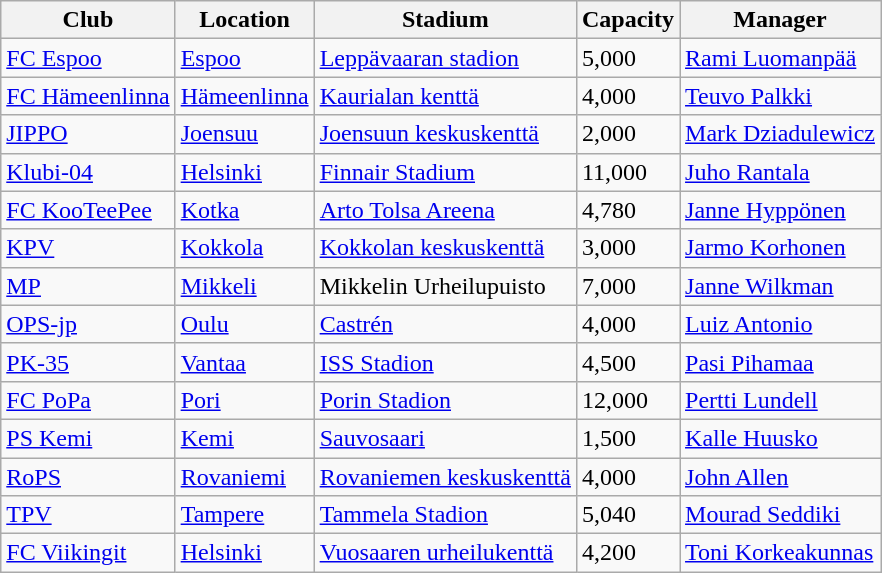<table class="wikitable sortable">
<tr>
<th>Club</th>
<th>Location</th>
<th>Stadium</th>
<th>Capacity</th>
<th>Manager</th>
</tr>
<tr --->
<td><a href='#'>FC Espoo</a></td>
<td><a href='#'>Espoo</a></td>
<td><a href='#'>Leppävaaran stadion</a></td>
<td>5,000</td>
<td> <a href='#'>Rami Luomanpää</a></td>
</tr>
<tr --->
<td><a href='#'>FC Hämeenlinna</a></td>
<td><a href='#'>Hämeenlinna</a></td>
<td><a href='#'>Kaurialan kenttä</a></td>
<td>4,000</td>
<td> <a href='#'>Teuvo Palkki</a></td>
</tr>
<tr --->
<td><a href='#'>JIPPO</a></td>
<td><a href='#'>Joensuu</a></td>
<td><a href='#'>Joensuun keskuskenttä</a></td>
<td>2,000</td>
<td> <a href='#'>Mark Dziadulewicz</a></td>
</tr>
<tr --->
<td><a href='#'>Klubi-04</a></td>
<td><a href='#'>Helsinki</a></td>
<td><a href='#'>Finnair Stadium</a></td>
<td>11,000</td>
<td> <a href='#'>Juho Rantala</a></td>
</tr>
<tr --->
<td><a href='#'>FC KooTeePee</a></td>
<td><a href='#'>Kotka</a></td>
<td><a href='#'>Arto Tolsa Areena</a></td>
<td>4,780</td>
<td> <a href='#'>Janne Hyppönen</a></td>
</tr>
<tr --->
<td><a href='#'>KPV</a></td>
<td><a href='#'>Kokkola</a></td>
<td><a href='#'>Kokkolan keskuskenttä</a></td>
<td>3,000</td>
<td> <a href='#'>Jarmo Korhonen</a></td>
</tr>
<tr --->
<td><a href='#'>MP</a></td>
<td><a href='#'>Mikkeli</a></td>
<td>Mikkelin Urheilupuisto</td>
<td>7,000</td>
<td> <a href='#'>Janne Wilkman</a></td>
</tr>
<tr --->
<td><a href='#'>OPS-jp</a></td>
<td><a href='#'>Oulu</a></td>
<td><a href='#'>Castrén</a></td>
<td>4,000</td>
<td> <a href='#'>Luiz Antonio</a></td>
</tr>
<tr --->
<td><a href='#'>PK-35</a></td>
<td><a href='#'>Vantaa</a></td>
<td><a href='#'>ISS Stadion</a></td>
<td>4,500</td>
<td> <a href='#'>Pasi Pihamaa</a></td>
</tr>
<tr --->
<td><a href='#'>FC PoPa</a></td>
<td><a href='#'>Pori</a></td>
<td><a href='#'>Porin Stadion</a></td>
<td>12,000</td>
<td> <a href='#'>Pertti Lundell</a></td>
</tr>
<tr --->
<td><a href='#'>PS Kemi</a></td>
<td><a href='#'>Kemi</a></td>
<td><a href='#'>Sauvosaari</a></td>
<td>1,500</td>
<td> <a href='#'>Kalle Huusko</a></td>
</tr>
<tr --->
<td><a href='#'>RoPS</a></td>
<td><a href='#'>Rovaniemi</a></td>
<td><a href='#'>Rovaniemen keskuskenttä</a></td>
<td>4,000</td>
<td> <a href='#'>John Allen</a></td>
</tr>
<tr --->
<td><a href='#'>TPV</a></td>
<td><a href='#'>Tampere</a></td>
<td><a href='#'>Tammela Stadion</a></td>
<td>5,040</td>
<td> <a href='#'>Mourad Seddiki</a></td>
</tr>
<tr --->
<td><a href='#'>FC Viikingit</a></td>
<td><a href='#'>Helsinki</a></td>
<td><a href='#'>Vuosaaren urheilukenttä</a></td>
<td>4,200</td>
<td> <a href='#'>Toni Korkeakunnas</a></td>
</tr>
</table>
